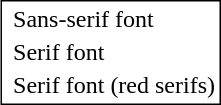<table style="float: right; margin: 0 1em 1em; border: solid 1px black;">
<tr>
<td></td>
<td>Sans-serif font</td>
</tr>
<tr>
<td></td>
<td>Serif font</td>
</tr>
<tr>
<td></td>
<td>Serif font (red serifs)</td>
</tr>
</table>
